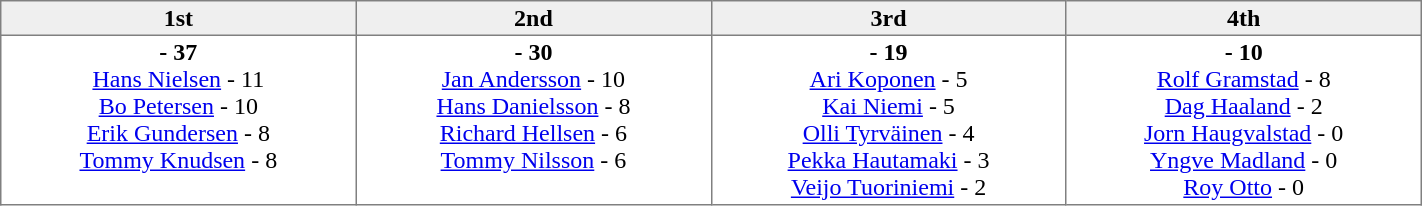<table border=1 cellpadding=2 cellspacing=0 width=75% style="border-collapse:collapse">
<tr align=center style="background:#efefef;">
<th width=20% >1st</th>
<th width=20% >2nd</th>
<th width=20% >3rd</th>
<th width=20%>4th</th>
</tr>
<tr align=center>
<td valign=top ><strong> - 37</strong><br><a href='#'>Hans Nielsen</a> - 11<br><a href='#'>Bo Petersen</a> - 10<br><a href='#'>Erik Gundersen</a> - 8<br><a href='#'>Tommy Knudsen</a> - 8</td>
<td valign=top ><strong> - 30</strong><br><a href='#'>Jan Andersson</a> - 10<br><a href='#'>Hans Danielsson</a> - 8<br><a href='#'>Richard Hellsen</a> - 6<br><a href='#'>Tommy Nilsson</a> - 6</td>
<td valign=top ><strong> - 19</strong><br><a href='#'>Ari Koponen</a> - 5<br><a href='#'>Kai Niemi</a> - 5<br><a href='#'>Olli Tyrväinen</a> - 4<br><a href='#'>Pekka Hautamaki</a> - 3<br><a href='#'>Veijo Tuoriniemi</a> - 2</td>
<td valign=top><strong> - 10</strong><br><a href='#'>Rolf Gramstad</a> - 8<br><a href='#'>Dag Haaland</a> - 2<br><a href='#'>Jorn Haugvalstad</a> - 0<br><a href='#'>Yngve Madland</a>  - 0<br><a href='#'>Roy Otto</a> - 0</td>
</tr>
</table>
